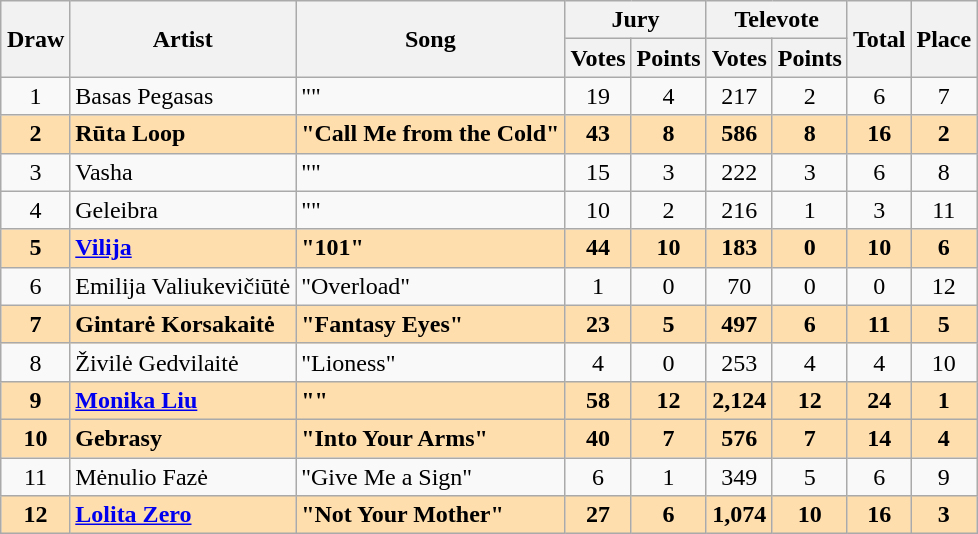<table class="sortable wikitable" style="margin: 1em auto 1em auto; text-align:center">
<tr>
<th rowspan="2">Draw</th>
<th rowspan="2">Artist</th>
<th rowspan="2">Song</th>
<th colspan="2">Jury</th>
<th colspan="2">Televote</th>
<th rowspan="2">Total</th>
<th rowspan="2">Place</th>
</tr>
<tr>
<th>Votes</th>
<th>Points</th>
<th>Votes</th>
<th>Points</th>
</tr>
<tr>
<td>1</td>
<td align="left">Basas Pegasas</td>
<td align="left">""</td>
<td>19</td>
<td>4</td>
<td>217</td>
<td>2</td>
<td>6</td>
<td>7</td>
</tr>
<tr style="font-weight:bold; background:navajowhite;">
<td>2</td>
<td align="left">Rūta Loop</td>
<td align="left">"Call Me from the Cold"</td>
<td>43</td>
<td>8</td>
<td>586</td>
<td>8</td>
<td>16</td>
<td>2</td>
</tr>
<tr>
<td>3</td>
<td align="left">Vasha</td>
<td align="left">""</td>
<td>15</td>
<td>3</td>
<td>222</td>
<td>3</td>
<td>6</td>
<td>8</td>
</tr>
<tr>
<td>4</td>
<td align="left">Geleibra</td>
<td align="left">""</td>
<td>10</td>
<td>2</td>
<td>216</td>
<td>1</td>
<td>3</td>
<td>11</td>
</tr>
<tr style="font-weight:bold; background:navajowhite;">
<td>5</td>
<td align="left"><a href='#'>Vilija</a></td>
<td align="left">"101"</td>
<td>44</td>
<td>10</td>
<td>183</td>
<td>0</td>
<td>10</td>
<td>6</td>
</tr>
<tr>
<td>6</td>
<td align="left">Emilija Valiukevičiūtė</td>
<td align="left">"Overload"</td>
<td>1</td>
<td>0</td>
<td>70</td>
<td>0</td>
<td>0</td>
<td>12</td>
</tr>
<tr style="font-weight:bold; background:navajowhite;">
<td>7</td>
<td align="left">Gintarė Korsakaitė</td>
<td align="left">"Fantasy Eyes"</td>
<td>23</td>
<td>5</td>
<td>497</td>
<td>6</td>
<td>11</td>
<td>5</td>
</tr>
<tr>
<td>8</td>
<td align="left">Živilė Gedvilaitė</td>
<td align="left">"Lioness"</td>
<td>4</td>
<td>0</td>
<td>253</td>
<td>4</td>
<td>4</td>
<td>10</td>
</tr>
<tr style="font-weight:bold; background:navajowhite;">
<td>9</td>
<td align="left"><a href='#'>Monika Liu</a></td>
<td align="left">""</td>
<td>58</td>
<td>12</td>
<td>2,124</td>
<td>12</td>
<td>24</td>
<td>1</td>
</tr>
<tr style="font-weight:bold; background:navajowhite;">
<td>10</td>
<td align="left">Gebrasy</td>
<td align="left">"Into Your Arms"</td>
<td>40</td>
<td>7</td>
<td>576</td>
<td>7</td>
<td>14</td>
<td>4</td>
</tr>
<tr>
<td>11</td>
<td align="left">Mėnulio Fazė</td>
<td align="left">"Give Me a Sign"</td>
<td>6</td>
<td>1</td>
<td>349</td>
<td>5</td>
<td>6</td>
<td>9</td>
</tr>
<tr style="font-weight:bold; background:navajowhite;">
<td>12</td>
<td align="left"><a href='#'>Lolita Zero</a></td>
<td align="left">"Not Your Mother"</td>
<td>27</td>
<td>6</td>
<td>1,074</td>
<td>10</td>
<td>16</td>
<td>3</td>
</tr>
</table>
